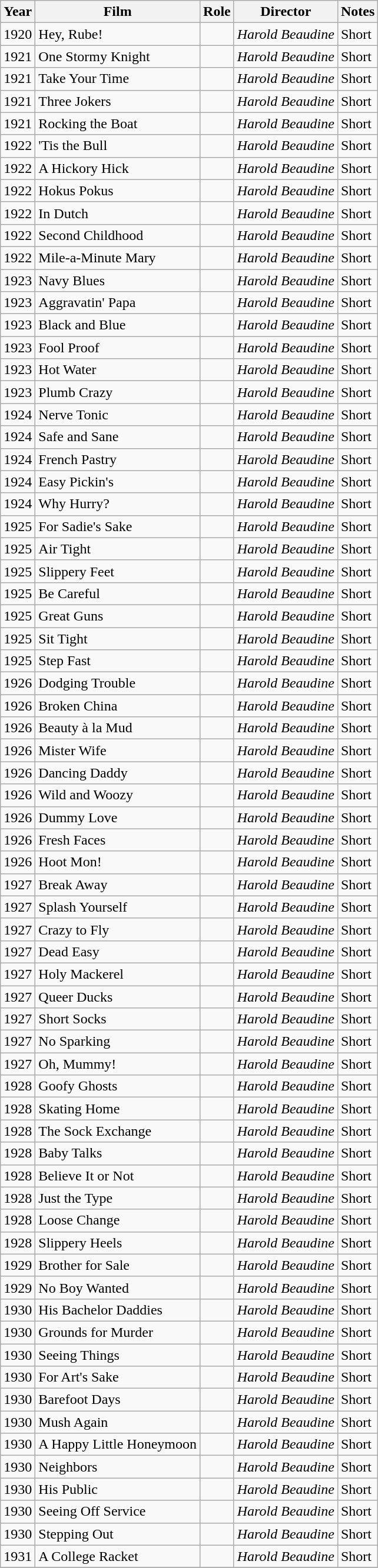<table class=wikitable sortable>
<tr>
<th>Year</th>
<th>Film</th>
<th>Role</th>
<th>Director</th>
<th class=unsortable>Notes</th>
</tr>
<tr>
<td>1920</td>
<td>Hey, Rube!</td>
<td></td>
<td><em>Harold Beaudine</em></td>
<td>Short</td>
</tr>
<tr>
<td>1921</td>
<td>One Stormy Knight</td>
<td></td>
<td><em>Harold Beaudine</em></td>
<td>Short</td>
</tr>
<tr>
<td>1921</td>
<td>Take Your Time</td>
<td></td>
<td><em>Harold Beaudine</em></td>
<td>Short</td>
</tr>
<tr>
<td>1921</td>
<td>Three Jokers</td>
<td></td>
<td><em>Harold Beaudine</em></td>
<td>Short</td>
</tr>
<tr>
<td>1921</td>
<td>Rocking the Boat</td>
<td></td>
<td><em>Harold Beaudine</em></td>
<td>Short</td>
</tr>
<tr>
<td>1922</td>
<td>'Tis the Bull</td>
<td></td>
<td><em>Harold Beaudine</em></td>
<td>Short</td>
</tr>
<tr>
<td>1922</td>
<td>A Hickory Hick</td>
<td></td>
<td><em>Harold Beaudine</em></td>
<td>Short</td>
</tr>
<tr>
<td>1922</td>
<td>Hokus Pokus</td>
<td></td>
<td><em>Harold Beaudine</em></td>
<td>Short</td>
</tr>
<tr>
<td>1922</td>
<td>In Dutch</td>
<td></td>
<td><em>Harold Beaudine</em></td>
<td>Short</td>
</tr>
<tr>
<td>1922</td>
<td>Second Childhood</td>
<td></td>
<td><em>Harold Beaudine</em></td>
<td>Short</td>
</tr>
<tr>
<td>1922</td>
<td>Mile-a-Minute Mary</td>
<td></td>
<td><em>Harold Beaudine</em></td>
<td>Short</td>
</tr>
<tr>
<td>1923</td>
<td>Navy Blues</td>
<td></td>
<td><em>Harold Beaudine</em></td>
<td>Short</td>
</tr>
<tr>
<td>1923</td>
<td>Aggravatin' Papa</td>
<td></td>
<td><em>Harold Beaudine</em></td>
<td>Short</td>
</tr>
<tr>
<td>1923</td>
<td>Black and Blue</td>
<td></td>
<td><em>Harold Beaudine</em></td>
<td>Short</td>
</tr>
<tr>
<td>1923</td>
<td>Fool Proof</td>
<td></td>
<td><em>Harold Beaudine</em></td>
<td>Short</td>
</tr>
<tr>
<td>1923</td>
<td>Hot Water</td>
<td></td>
<td><em>Harold Beaudine</em></td>
<td>Short</td>
</tr>
<tr>
<td>1923</td>
<td>Plumb Crazy</td>
<td></td>
<td><em>Harold Beaudine</em></td>
<td>Short</td>
</tr>
<tr>
<td>1924</td>
<td>Nerve Tonic</td>
<td></td>
<td><em>Harold Beaudine</em></td>
<td>Short</td>
</tr>
<tr>
<td>1924</td>
<td>Safe and Sane</td>
<td></td>
<td><em>Harold Beaudine</em></td>
<td>Short</td>
</tr>
<tr>
<td>1924</td>
<td>French Pastry</td>
<td></td>
<td><em>Harold Beaudine</em></td>
<td>Short</td>
</tr>
<tr>
<td>1924</td>
<td>Easy Pickin's</td>
<td></td>
<td><em>Harold Beaudine</em></td>
<td>Short</td>
</tr>
<tr>
<td>1924</td>
<td>Why Hurry?</td>
<td></td>
<td><em>Harold Beaudine</em></td>
<td>Short</td>
</tr>
<tr>
<td>1925</td>
<td>For Sadie's Sake</td>
<td></td>
<td><em>Harold Beaudine</em></td>
<td>Short</td>
</tr>
<tr>
<td>1925</td>
<td>Air Tight</td>
<td></td>
<td><em>Harold Beaudine</em></td>
<td>Short</td>
</tr>
<tr>
<td>1925</td>
<td>Slippery Feet</td>
<td></td>
<td><em>Harold Beaudine</em></td>
<td>Short</td>
</tr>
<tr>
<td>1925</td>
<td>Be Careful</td>
<td></td>
<td><em>Harold Beaudine</em></td>
<td>Short</td>
</tr>
<tr>
<td>1925</td>
<td>Great Guns</td>
<td></td>
<td><em>Harold Beaudine</em></td>
<td>Short</td>
</tr>
<tr>
<td>1925</td>
<td>Sit Tight</td>
<td></td>
<td><em>Harold Beaudine</em></td>
<td>Short</td>
</tr>
<tr>
<td>1925</td>
<td>Step Fast</td>
<td></td>
<td><em>Harold Beaudine</em></td>
<td>Short</td>
</tr>
<tr>
<td>1926</td>
<td>Dodging Trouble</td>
<td></td>
<td><em>Harold Beaudine</em></td>
<td>Short</td>
</tr>
<tr>
<td>1926</td>
<td>Broken China</td>
<td></td>
<td><em>Harold Beaudine</em></td>
<td>Short</td>
</tr>
<tr>
<td>1926</td>
<td>Beauty à la Mud</td>
<td></td>
<td><em>Harold Beaudine</em></td>
<td>Short</td>
</tr>
<tr>
<td>1926</td>
<td>Mister Wife</td>
<td></td>
<td><em>Harold Beaudine</em></td>
<td>Short</td>
</tr>
<tr>
<td>1926</td>
<td>Dancing Daddy</td>
<td></td>
<td><em>Harold Beaudine</em></td>
<td>Short</td>
</tr>
<tr>
<td>1926</td>
<td>Wild and Woozy</td>
<td></td>
<td><em>Harold Beaudine</em></td>
<td>Short</td>
</tr>
<tr>
<td>1926</td>
<td>Dummy Love</td>
<td></td>
<td><em>Harold Beaudine</em></td>
<td>Short</td>
</tr>
<tr>
<td>1926</td>
<td>Fresh Faces</td>
<td></td>
<td><em>Harold Beaudine</em></td>
<td>Short</td>
</tr>
<tr>
<td>1926</td>
<td>Hoot Mon!</td>
<td></td>
<td><em>Harold Beaudine</em></td>
<td>Short</td>
</tr>
<tr>
<td>1927</td>
<td>Break Away</td>
<td></td>
<td><em>Harold Beaudine</em></td>
<td>Short</td>
</tr>
<tr>
<td>1927</td>
<td>Splash Yourself</td>
<td></td>
<td><em>Harold Beaudine</em></td>
<td>Short</td>
</tr>
<tr>
<td>1927</td>
<td>Crazy to Fly</td>
<td></td>
<td><em>Harold Beaudine</em></td>
<td>Short</td>
</tr>
<tr>
<td>1927</td>
<td>Dead Easy</td>
<td></td>
<td><em>Harold Beaudine</em></td>
<td>Short</td>
</tr>
<tr>
<td>1927</td>
<td>Holy Mackerel</td>
<td></td>
<td><em>Harold Beaudine</em></td>
<td>Short</td>
</tr>
<tr>
<td>1927</td>
<td>Queer Ducks</td>
<td></td>
<td><em>Harold Beaudine</em></td>
<td>Short</td>
</tr>
<tr>
<td>1927</td>
<td>Short Socks</td>
<td></td>
<td><em>Harold Beaudine</em></td>
<td>Short</td>
</tr>
<tr>
<td>1927</td>
<td>No Sparking</td>
<td></td>
<td><em>Harold Beaudine</em></td>
<td>Short</td>
</tr>
<tr>
<td>1927</td>
<td>Oh, Mummy!</td>
<td></td>
<td><em>Harold Beaudine</em></td>
<td>Short</td>
</tr>
<tr>
<td>1928</td>
<td>Goofy Ghosts</td>
<td></td>
<td><em>Harold Beaudine</em></td>
<td>Short</td>
</tr>
<tr>
<td>1928</td>
<td>Skating Home</td>
<td></td>
<td><em>Harold Beaudine</em></td>
<td>Short</td>
</tr>
<tr>
<td>1928</td>
<td>The Sock Exchange</td>
<td></td>
<td><em>Harold Beaudine</em></td>
<td>Short</td>
</tr>
<tr>
<td>1928</td>
<td>Baby Talks</td>
<td></td>
<td><em>Harold Beaudine</em></td>
<td>Short</td>
</tr>
<tr>
<td>1928</td>
<td>Believe It or Not</td>
<td></td>
<td><em>Harold Beaudine</em></td>
<td>Short</td>
</tr>
<tr>
<td>1928</td>
<td>Just the Type</td>
<td></td>
<td><em>Harold Beaudine</em></td>
<td>Short</td>
</tr>
<tr>
<td>1928</td>
<td>Loose Change</td>
<td></td>
<td><em>Harold Beaudine</em></td>
<td>Short</td>
</tr>
<tr>
<td>1928</td>
<td>Slippery Heels</td>
<td></td>
<td><em>Harold Beaudine</em></td>
<td>Short</td>
</tr>
<tr>
<td>1929</td>
<td>Brother for Sale</td>
<td></td>
<td><em>Harold Beaudine</em></td>
<td>Short</td>
</tr>
<tr>
<td>1929</td>
<td>No Boy Wanted</td>
<td></td>
<td><em>Harold Beaudine</em></td>
<td>Short</td>
</tr>
<tr>
<td>1930</td>
<td>His Bachelor Daddies</td>
<td></td>
<td><em>Harold Beaudine</em></td>
<td>Short</td>
</tr>
<tr>
<td>1930</td>
<td>Grounds for Murder</td>
<td></td>
<td><em>Harold Beaudine</em></td>
<td>Short</td>
</tr>
<tr>
<td>1930</td>
<td>Seeing Things</td>
<td></td>
<td><em>Harold Beaudine</em></td>
<td>Short</td>
</tr>
<tr>
<td>1930</td>
<td>For Art's Sake</td>
<td></td>
<td><em>Harold Beaudine</em></td>
<td>Short</td>
</tr>
<tr>
<td>1930</td>
<td>Barefoot Days</td>
<td></td>
<td><em>Harold Beaudine</em></td>
<td>Short</td>
</tr>
<tr>
<td>1930</td>
<td>Mush Again</td>
<td></td>
<td><em>Harold Beaudine</em></td>
<td>Short</td>
</tr>
<tr>
<td>1930</td>
<td>A Happy Little Honeymoon</td>
<td></td>
<td><em>Harold Beaudine</em></td>
<td>Short</td>
</tr>
<tr>
<td>1930</td>
<td>Neighbors</td>
<td></td>
<td><em>Harold Beaudine</em></td>
<td>Short</td>
</tr>
<tr>
<td>1930</td>
<td>His Public</td>
<td></td>
<td><em>Harold Beaudine</em></td>
<td>Short</td>
</tr>
<tr>
<td>1930</td>
<td>Seeing Off Service</td>
<td></td>
<td><em>Harold Beaudine</em></td>
<td>Short</td>
</tr>
<tr>
<td>1930</td>
<td>Stepping Out</td>
<td></td>
<td><em>Harold Beaudine</em></td>
<td>Short</td>
</tr>
<tr>
<td>1931</td>
<td>A College Racket</td>
<td></td>
<td><em>Harold Beaudine</em></td>
<td>Short</td>
</tr>
<tr>
</tr>
</table>
